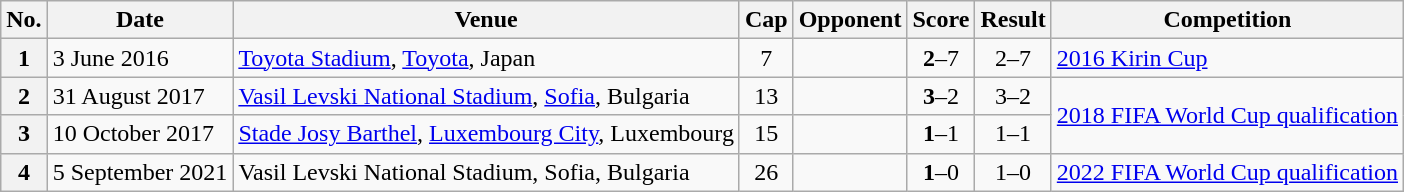<table class="wikitable sortable plainrowheaders">
<tr>
<th scope=col>No.</th>
<th scope=col data-sort-type=date>Date</th>
<th scope=col>Venue</th>
<th scope=col>Cap</th>
<th scope=col>Opponent</th>
<th scope=col>Score</th>
<th scope=col>Result</th>
<th scope=col>Competition</th>
</tr>
<tr>
<th scope=row>1</th>
<td>3 June 2016</td>
<td><a href='#'>Toyota Stadium</a>, <a href='#'>Toyota</a>, Japan</td>
<td align=center>7</td>
<td></td>
<td align=center><strong>2</strong>–7</td>
<td align=center>2–7</td>
<td><a href='#'>2016 Kirin Cup</a></td>
</tr>
<tr>
<th scope=row>2</th>
<td>31 August 2017</td>
<td><a href='#'>Vasil Levski National Stadium</a>, <a href='#'>Sofia</a>, Bulgaria</td>
<td align=center>13</td>
<td></td>
<td align=center><strong>3</strong>–2</td>
<td align=center>3–2</td>
<td rowspan=2><a href='#'>2018 FIFA World Cup qualification</a></td>
</tr>
<tr>
<th scope=row>3</th>
<td>10 October 2017</td>
<td><a href='#'>Stade Josy Barthel</a>, <a href='#'>Luxembourg City</a>, Luxembourg</td>
<td align=center>15</td>
<td></td>
<td align=center><strong>1</strong>–1</td>
<td align=center>1–1</td>
</tr>
<tr>
<th scope=row>4</th>
<td>5 September 2021</td>
<td>Vasil Levski National Stadium, Sofia, Bulgaria</td>
<td align=center>26</td>
<td></td>
<td align=center><strong>1</strong>–0</td>
<td align=center>1–0</td>
<td><a href='#'>2022 FIFA World Cup qualification</a></td>
</tr>
</table>
